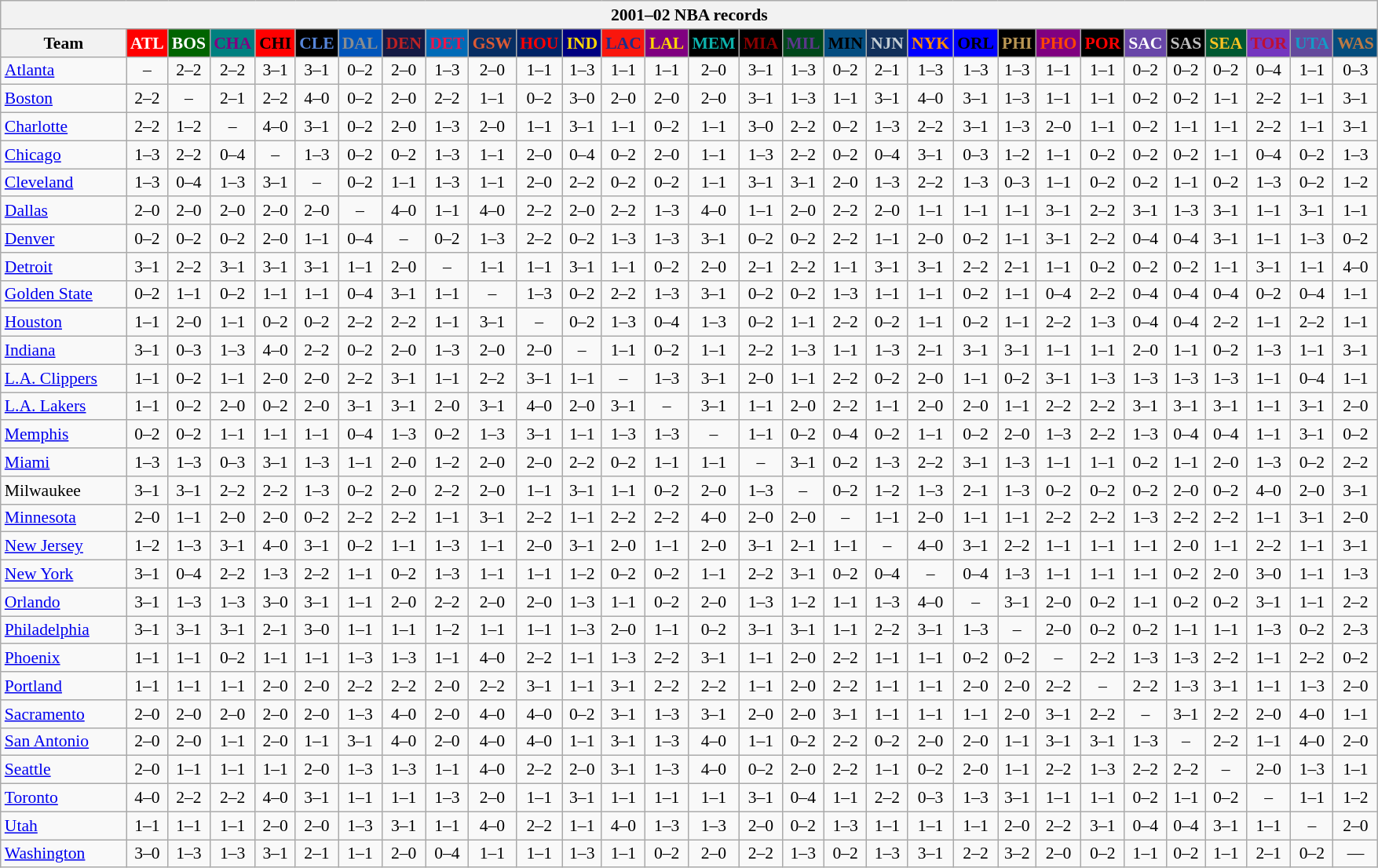<table class="wikitable" style="font-size:90%; text-align:center;">
<tr>
<th colspan=30>2001–02 NBA records</th>
</tr>
<tr>
<th width=100>Team</th>
<th style="background:#FF0000;color:#FFFFFF;width=35">ATL</th>
<th style="background:#006400;color:#FFFFFF;width=35">BOS</th>
<th style="background:#008080;color:#800080;width=35">CHA</th>
<th style="background:#FF0000;color:#000000;width=35">CHI</th>
<th style="background:#000000;color:#5787DC;width=35">CLE</th>
<th style="background:#0055BA;color:#898D8F;width=35">DAL</th>
<th style="background:#141A44;color:#BC2224;width=35">DEN</th>
<th style="background:#006BB7;color:#ED164B;width=35">DET</th>
<th style="background:#072E63;color:#DC5A34;width=35">GSW</th>
<th style="background:#002366;color:#FF0000;width=35">HOU</th>
<th style="background:#000080;color:#FFD700;width=35">IND</th>
<th style="background:#F9160D;color:#1A2E8B;width=35">LAC</th>
<th style="background:#800080;color:#FFD700;width=35">LAL</th>
<th style="background:#000000;color:#0CB2AC;width=35">MEM</th>
<th style="background:#000000;color:#8B0000;width=35">MIA</th>
<th style="background:#00471B;color:#5C378A;width=35">MIL</th>
<th style="background:#044D80;color:#000000;width=35">MIN</th>
<th style="background:#12305B;color:#C4CED4;width=35">NJN</th>
<th style="background:#0000FF;color:#FF8C00;width=35">NYK</th>
<th style="background:#0000FF;color:#000000;width=35">ORL</th>
<th style="background:#000000;color:#BB9754;width=35">PHI</th>
<th style="background:#800080;color:#FF4500;width=35">PHO</th>
<th style="background:#000000;color:#FF0000;width=35">POR</th>
<th style="background:#6846A8;color:#FFFFFF;width=35">SAC</th>
<th style="background:#000000;color:#C0C0C0;width=35">SAS</th>
<th style="background:#005831;color:#FFC322;width=35">SEA</th>
<th style="background:#7436BF;color:#BE0F34;width=35">TOR</th>
<th style="background:#644A9C;color:#149BC7;width=35">UTA</th>
<th style="background:#044D7D;color:#BC7A44;width=35">WAS</th>
</tr>
<tr>
<td style="text-align:left;"><a href='#'>Atlanta</a></td>
<td>–</td>
<td>2–2</td>
<td>2–2</td>
<td>3–1</td>
<td>3–1</td>
<td>0–2</td>
<td>2–0</td>
<td>1–3</td>
<td>2–0</td>
<td>1–1</td>
<td>1–3</td>
<td>1–1</td>
<td>1–1</td>
<td>2–0</td>
<td>3–1</td>
<td>1–3</td>
<td>0–2</td>
<td>2–1</td>
<td>1–3</td>
<td>1–3</td>
<td>1–3</td>
<td>1–1</td>
<td>1–1</td>
<td>0–2</td>
<td>0–2</td>
<td>0–2</td>
<td>0–4</td>
<td>1–1</td>
<td>0–3</td>
</tr>
<tr>
<td style="text-align:left;"><a href='#'>Boston</a></td>
<td>2–2</td>
<td>–</td>
<td>2–1</td>
<td>2–2</td>
<td>4–0</td>
<td>0–2</td>
<td>2–0</td>
<td>2–2</td>
<td>1–1</td>
<td>0–2</td>
<td>3–0</td>
<td>2–0</td>
<td>2–0</td>
<td>2–0</td>
<td>3–1</td>
<td>1–3</td>
<td>1–1</td>
<td>3–1</td>
<td>4–0</td>
<td>3–1</td>
<td>1–3</td>
<td>1–1</td>
<td>1–1</td>
<td>0–2</td>
<td>0–2</td>
<td>1–1</td>
<td>2–2</td>
<td>1–1</td>
<td>3–1</td>
</tr>
<tr>
<td style="text-align:left;"><a href='#'>Charlotte</a></td>
<td>2–2</td>
<td>1–2</td>
<td>–</td>
<td>4–0</td>
<td>3–1</td>
<td>0–2</td>
<td>2–0</td>
<td>1–3</td>
<td>2–0</td>
<td>1–1</td>
<td>3–1</td>
<td>1–1</td>
<td>0–2</td>
<td>1–1</td>
<td>3–0</td>
<td>2–2</td>
<td>0–2</td>
<td>1–3</td>
<td>2–2</td>
<td>3–1</td>
<td>1–3</td>
<td>2–0</td>
<td>1–1</td>
<td>0–2</td>
<td>1–1</td>
<td>1–1</td>
<td>2–2</td>
<td>1–1</td>
<td>3–1</td>
</tr>
<tr>
<td style="text-align:left;"><a href='#'>Chicago</a></td>
<td>1–3</td>
<td>2–2</td>
<td>0–4</td>
<td>–</td>
<td>1–3</td>
<td>0–2</td>
<td>0–2</td>
<td>1–3</td>
<td>1–1</td>
<td>2–0</td>
<td>0–4</td>
<td>0–2</td>
<td>2–0</td>
<td>1–1</td>
<td>1–3</td>
<td>2–2</td>
<td>0–2</td>
<td>0–4</td>
<td>3–1</td>
<td>0–3</td>
<td>1–2</td>
<td>1–1</td>
<td>0–2</td>
<td>0–2</td>
<td>0–2</td>
<td>1–1</td>
<td>0–4</td>
<td>0–2</td>
<td>1–3</td>
</tr>
<tr>
<td style="text-align:left;"><a href='#'>Cleveland</a></td>
<td>1–3</td>
<td>0–4</td>
<td>1–3</td>
<td>3–1</td>
<td>–</td>
<td>0–2</td>
<td>1–1</td>
<td>1–3</td>
<td>1–1</td>
<td>2–0</td>
<td>2–2</td>
<td>0–2</td>
<td>0–2</td>
<td>1–1</td>
<td>3–1</td>
<td>3–1</td>
<td>2–0</td>
<td>1–3</td>
<td>2–2</td>
<td>1–3</td>
<td>0–3</td>
<td>1–1</td>
<td>0–2</td>
<td>0–2</td>
<td>1–1</td>
<td>0–2</td>
<td>1–3</td>
<td>0–2</td>
<td>1–2</td>
</tr>
<tr>
<td style="text-align:left;"><a href='#'>Dallas</a></td>
<td>2–0</td>
<td>2–0</td>
<td>2–0</td>
<td>2–0</td>
<td>2–0</td>
<td>–</td>
<td>4–0</td>
<td>1–1</td>
<td>4–0</td>
<td>2–2</td>
<td>2–0</td>
<td>2–2</td>
<td>1–3</td>
<td>4–0</td>
<td>1–1</td>
<td>2–0</td>
<td>2–2</td>
<td>2–0</td>
<td>1–1</td>
<td>1–1</td>
<td>1–1</td>
<td>3–1</td>
<td>2–2</td>
<td>3–1</td>
<td>1–3</td>
<td>3–1</td>
<td>1–1</td>
<td>3–1</td>
<td>1–1</td>
</tr>
<tr>
<td style="text-align:left;"><a href='#'>Denver</a></td>
<td>0–2</td>
<td>0–2</td>
<td>0–2</td>
<td>2–0</td>
<td>1–1</td>
<td>0–4</td>
<td>–</td>
<td>0–2</td>
<td>1–3</td>
<td>2–2</td>
<td>0–2</td>
<td>1–3</td>
<td>1–3</td>
<td>3–1</td>
<td>0–2</td>
<td>0–2</td>
<td>2–2</td>
<td>1–1</td>
<td>2–0</td>
<td>0–2</td>
<td>1–1</td>
<td>3–1</td>
<td>2–2</td>
<td>0–4</td>
<td>0–4</td>
<td>3–1</td>
<td>1–1</td>
<td>1–3</td>
<td>0–2</td>
</tr>
<tr>
<td style="text-align:left;"><a href='#'>Detroit</a></td>
<td>3–1</td>
<td>2–2</td>
<td>3–1</td>
<td>3–1</td>
<td>3–1</td>
<td>1–1</td>
<td>2–0</td>
<td>–</td>
<td>1–1</td>
<td>1–1</td>
<td>3–1</td>
<td>1–1</td>
<td>0–2</td>
<td>2–0</td>
<td>2–1</td>
<td>2–2</td>
<td>1–1</td>
<td>3–1</td>
<td>3–1</td>
<td>2–2</td>
<td>2–1</td>
<td>1–1</td>
<td>0–2</td>
<td>0–2</td>
<td>0–2</td>
<td>1–1</td>
<td>3–1</td>
<td>1–1</td>
<td>4–0</td>
</tr>
<tr>
<td style="text-align:left;"><a href='#'>Golden State</a></td>
<td>0–2</td>
<td>1–1</td>
<td>0–2</td>
<td>1–1</td>
<td>1–1</td>
<td>0–4</td>
<td>3–1</td>
<td>1–1</td>
<td>–</td>
<td>1–3</td>
<td>0–2</td>
<td>2–2</td>
<td>1–3</td>
<td>3–1</td>
<td>0–2</td>
<td>0–2</td>
<td>1–3</td>
<td>1–1</td>
<td>1–1</td>
<td>0–2</td>
<td>1–1</td>
<td>0–4</td>
<td>2–2</td>
<td>0–4</td>
<td>0–4</td>
<td>0–4</td>
<td>0–2</td>
<td>0–4</td>
<td>1–1</td>
</tr>
<tr>
<td style="text-align:left;"><a href='#'>Houston</a></td>
<td>1–1</td>
<td>2–0</td>
<td>1–1</td>
<td>0–2</td>
<td>0–2</td>
<td>2–2</td>
<td>2–2</td>
<td>1–1</td>
<td>3–1</td>
<td>–</td>
<td>0–2</td>
<td>1–3</td>
<td>0–4</td>
<td>1–3</td>
<td>0–2</td>
<td>1–1</td>
<td>2–2</td>
<td>0–2</td>
<td>1–1</td>
<td>0–2</td>
<td>1–1</td>
<td>2–2</td>
<td>1–3</td>
<td>0–4</td>
<td>0–4</td>
<td>2–2</td>
<td>1–1</td>
<td>2–2</td>
<td>1–1</td>
</tr>
<tr>
<td style="text-align:left;"><a href='#'>Indiana</a></td>
<td>3–1</td>
<td>0–3</td>
<td>1–3</td>
<td>4–0</td>
<td>2–2</td>
<td>0–2</td>
<td>2–0</td>
<td>1–3</td>
<td>2–0</td>
<td>2–0</td>
<td>–</td>
<td>1–1</td>
<td>0–2</td>
<td>1–1</td>
<td>2–2</td>
<td>1–3</td>
<td>1–1</td>
<td>1–3</td>
<td>2–1</td>
<td>3–1</td>
<td>3–1</td>
<td>1–1</td>
<td>1–1</td>
<td>2–0</td>
<td>1–1</td>
<td>0–2</td>
<td>1–3</td>
<td>1–1</td>
<td>3–1</td>
</tr>
<tr>
<td style="text-align:left;"><a href='#'>L.A. Clippers</a></td>
<td>1–1</td>
<td>0–2</td>
<td>1–1</td>
<td>2–0</td>
<td>2–0</td>
<td>2–2</td>
<td>3–1</td>
<td>1–1</td>
<td>2–2</td>
<td>3–1</td>
<td>1–1</td>
<td>–</td>
<td>1–3</td>
<td>3–1</td>
<td>2–0</td>
<td>1–1</td>
<td>2–2</td>
<td>0–2</td>
<td>2–0</td>
<td>1–1</td>
<td>0–2</td>
<td>3–1</td>
<td>1–3</td>
<td>1–3</td>
<td>1–3</td>
<td>1–3</td>
<td>1–1</td>
<td>0–4</td>
<td>1–1</td>
</tr>
<tr>
<td style="text-align:left;"><a href='#'>L.A. Lakers</a></td>
<td>1–1</td>
<td>0–2</td>
<td>2–0</td>
<td>0–2</td>
<td>2–0</td>
<td>3–1</td>
<td>3–1</td>
<td>2–0</td>
<td>3–1</td>
<td>4–0</td>
<td>2–0</td>
<td>3–1</td>
<td>–</td>
<td>3–1</td>
<td>1–1</td>
<td>2–0</td>
<td>2–2</td>
<td>1–1</td>
<td>2–0</td>
<td>2–0</td>
<td>1–1</td>
<td>2–2</td>
<td>2–2</td>
<td>3–1</td>
<td>3–1</td>
<td>3–1</td>
<td>1–1</td>
<td>3–1</td>
<td>2–0</td>
</tr>
<tr>
<td style="text-align:left;"><a href='#'>Memphis</a></td>
<td>0–2</td>
<td>0–2</td>
<td>1–1</td>
<td>1–1</td>
<td>1–1</td>
<td>0–4</td>
<td>1–3</td>
<td>0–2</td>
<td>1–3</td>
<td>3–1</td>
<td>1–1</td>
<td>1–3</td>
<td>1–3</td>
<td>–</td>
<td>1–1</td>
<td>0–2</td>
<td>0–4</td>
<td>0–2</td>
<td>1–1</td>
<td>0–2</td>
<td>2–0</td>
<td>1–3</td>
<td>2–2</td>
<td>1–3</td>
<td>0–4</td>
<td>0–4</td>
<td>1–1</td>
<td>3–1</td>
<td>0–2</td>
</tr>
<tr>
<td style="text-align:left;"><a href='#'>Miami</a></td>
<td>1–3</td>
<td>1–3</td>
<td>0–3</td>
<td>3–1</td>
<td>1–3</td>
<td>1–1</td>
<td>2–0</td>
<td>1–2</td>
<td>2–0</td>
<td>2–0</td>
<td>2–2</td>
<td>0–2</td>
<td>1–1</td>
<td>1–1</td>
<td>–</td>
<td>3–1</td>
<td>0–2</td>
<td>1–3</td>
<td>2–2</td>
<td>3–1</td>
<td>1–3</td>
<td>1–1</td>
<td>1–1</td>
<td>0–2</td>
<td>1–1</td>
<td>2–0</td>
<td>1–3</td>
<td>0–2</td>
<td>2–2</td>
</tr>
<tr>
<td style="text-align:left;">Milwaukee</td>
<td>3–1</td>
<td>3–1</td>
<td>2–2</td>
<td>2–2</td>
<td>1–3</td>
<td>0–2</td>
<td>2–0</td>
<td>2–2</td>
<td>2–0</td>
<td>1–1</td>
<td>3–1</td>
<td>1–1</td>
<td>0–2</td>
<td>2–0</td>
<td>1–3</td>
<td>–</td>
<td>0–2</td>
<td>1–2</td>
<td>1–3</td>
<td>2–1</td>
<td>1–3</td>
<td>0–2</td>
<td>0–2</td>
<td>0–2</td>
<td>2–0</td>
<td>0–2</td>
<td>4–0</td>
<td>2–0</td>
<td>3–1</td>
</tr>
<tr>
<td style="text-align:left;"><a href='#'>Minnesota</a></td>
<td>2–0</td>
<td>1–1</td>
<td>2–0</td>
<td>2–0</td>
<td>0–2</td>
<td>2–2</td>
<td>2–2</td>
<td>1–1</td>
<td>3–1</td>
<td>2–2</td>
<td>1–1</td>
<td>2–2</td>
<td>2–2</td>
<td>4–0</td>
<td>2–0</td>
<td>2–0</td>
<td>–</td>
<td>1–1</td>
<td>2–0</td>
<td>1–1</td>
<td>1–1</td>
<td>2–2</td>
<td>2–2</td>
<td>1–3</td>
<td>2–2</td>
<td>2–2</td>
<td>1–1</td>
<td>3–1</td>
<td>2–0</td>
</tr>
<tr>
<td style="text-align:left;"><a href='#'>New Jersey</a></td>
<td>1–2</td>
<td>1–3</td>
<td>3–1</td>
<td>4–0</td>
<td>3–1</td>
<td>0–2</td>
<td>1–1</td>
<td>1–3</td>
<td>1–1</td>
<td>2–0</td>
<td>3–1</td>
<td>2–0</td>
<td>1–1</td>
<td>2–0</td>
<td>3–1</td>
<td>2–1</td>
<td>1–1</td>
<td>–</td>
<td>4–0</td>
<td>3–1</td>
<td>2–2</td>
<td>1–1</td>
<td>1–1</td>
<td>1–1</td>
<td>2–0</td>
<td>1–1</td>
<td>2–2</td>
<td>1–1</td>
<td>3–1</td>
</tr>
<tr>
<td style="text-align:left;"><a href='#'>New York</a></td>
<td>3–1</td>
<td>0–4</td>
<td>2–2</td>
<td>1–3</td>
<td>2–2</td>
<td>1–1</td>
<td>0–2</td>
<td>1–3</td>
<td>1–1</td>
<td>1–1</td>
<td>1–2</td>
<td>0–2</td>
<td>0–2</td>
<td>1–1</td>
<td>2–2</td>
<td>3–1</td>
<td>0–2</td>
<td>0–4</td>
<td>–</td>
<td>0–4</td>
<td>1–3</td>
<td>1–1</td>
<td>1–1</td>
<td>1–1</td>
<td>0–2</td>
<td>2–0</td>
<td>3–0</td>
<td>1–1</td>
<td>1–3</td>
</tr>
<tr>
<td style="text-align:left;"><a href='#'>Orlando</a></td>
<td>3–1</td>
<td>1–3</td>
<td>1–3</td>
<td>3–0</td>
<td>3–1</td>
<td>1–1</td>
<td>2–0</td>
<td>2–2</td>
<td>2–0</td>
<td>2–0</td>
<td>1–3</td>
<td>1–1</td>
<td>0–2</td>
<td>2–0</td>
<td>1–3</td>
<td>1–2</td>
<td>1–1</td>
<td>1–3</td>
<td>4–0</td>
<td>–</td>
<td>3–1</td>
<td>2–0</td>
<td>0–2</td>
<td>1–1</td>
<td>0–2</td>
<td>0–2</td>
<td>3–1</td>
<td>1–1</td>
<td>2–2</td>
</tr>
<tr>
<td style="text-align:left;"><a href='#'>Philadelphia</a></td>
<td>3–1</td>
<td>3–1</td>
<td>3–1</td>
<td>2–1</td>
<td>3–0</td>
<td>1–1</td>
<td>1–1</td>
<td>1–2</td>
<td>1–1</td>
<td>1–1</td>
<td>1–3</td>
<td>2–0</td>
<td>1–1</td>
<td>0–2</td>
<td>3–1</td>
<td>3–1</td>
<td>1–1</td>
<td>2–2</td>
<td>3–1</td>
<td>1–3</td>
<td>–</td>
<td>2–0</td>
<td>0–2</td>
<td>0–2</td>
<td>1–1</td>
<td>1–1</td>
<td>1–3</td>
<td>0–2</td>
<td>2–3</td>
</tr>
<tr>
<td style="text-align:left;"><a href='#'>Phoenix</a></td>
<td>1–1</td>
<td>1–1</td>
<td>0–2</td>
<td>1–1</td>
<td>1–1</td>
<td>1–3</td>
<td>1–3</td>
<td>1–1</td>
<td>4–0</td>
<td>2–2</td>
<td>1–1</td>
<td>1–3</td>
<td>2–2</td>
<td>3–1</td>
<td>1–1</td>
<td>2–0</td>
<td>2–2</td>
<td>1–1</td>
<td>1–1</td>
<td>0–2</td>
<td>0–2</td>
<td>–</td>
<td>2–2</td>
<td>1–3</td>
<td>1–3</td>
<td>2–2</td>
<td>1–1</td>
<td>2–2</td>
<td>0–2</td>
</tr>
<tr>
<td style="text-align:left;"><a href='#'>Portland</a></td>
<td>1–1</td>
<td>1–1</td>
<td>1–1</td>
<td>2–0</td>
<td>2–0</td>
<td>2–2</td>
<td>2–2</td>
<td>2–0</td>
<td>2–2</td>
<td>3–1</td>
<td>1–1</td>
<td>3–1</td>
<td>2–2</td>
<td>2–2</td>
<td>1–1</td>
<td>2–0</td>
<td>2–2</td>
<td>1–1</td>
<td>1–1</td>
<td>2–0</td>
<td>2–0</td>
<td>2–2</td>
<td>–</td>
<td>2–2</td>
<td>1–3</td>
<td>3–1</td>
<td>1–1</td>
<td>1–3</td>
<td>2–0</td>
</tr>
<tr>
<td style="text-align:left;"><a href='#'>Sacramento</a></td>
<td>2–0</td>
<td>2–0</td>
<td>2–0</td>
<td>2–0</td>
<td>2–0</td>
<td>1–3</td>
<td>4–0</td>
<td>2–0</td>
<td>4–0</td>
<td>4–0</td>
<td>0–2</td>
<td>3–1</td>
<td>1–3</td>
<td>3–1</td>
<td>2–0</td>
<td>2–0</td>
<td>3–1</td>
<td>1–1</td>
<td>1–1</td>
<td>1–1</td>
<td>2–0</td>
<td>3–1</td>
<td>2–2</td>
<td>–</td>
<td>3–1</td>
<td>2–2</td>
<td>2–0</td>
<td>4–0</td>
<td>1–1</td>
</tr>
<tr>
<td style="text-align:left;"><a href='#'>San Antonio</a></td>
<td>2–0</td>
<td>2–0</td>
<td>1–1</td>
<td>2–0</td>
<td>1–1</td>
<td>3–1</td>
<td>4–0</td>
<td>2–0</td>
<td>4–0</td>
<td>4–0</td>
<td>1–1</td>
<td>3–1</td>
<td>1–3</td>
<td>4–0</td>
<td>1–1</td>
<td>0–2</td>
<td>2–2</td>
<td>0–2</td>
<td>2–0</td>
<td>2–0</td>
<td>1–1</td>
<td>3–1</td>
<td>3–1</td>
<td>1–3</td>
<td>–</td>
<td>2–2</td>
<td>1–1</td>
<td>4–0</td>
<td>2–0</td>
</tr>
<tr>
<td style="text-align:left;"><a href='#'>Seattle</a></td>
<td>2–0</td>
<td>1–1</td>
<td>1–1</td>
<td>1–1</td>
<td>2–0</td>
<td>1–3</td>
<td>1–3</td>
<td>1–1</td>
<td>4–0</td>
<td>2–2</td>
<td>2–0</td>
<td>3–1</td>
<td>1–3</td>
<td>4–0</td>
<td>0–2</td>
<td>2–0</td>
<td>2–2</td>
<td>1–1</td>
<td>0–2</td>
<td>2–0</td>
<td>1–1</td>
<td>2–2</td>
<td>1–3</td>
<td>2–2</td>
<td>2–2</td>
<td>–</td>
<td>2–0</td>
<td>1–3</td>
<td>1–1</td>
</tr>
<tr>
<td style="text-align:left;"><a href='#'>Toronto</a></td>
<td>4–0</td>
<td>2–2</td>
<td>2–2</td>
<td>4–0</td>
<td>3–1</td>
<td>1–1</td>
<td>1–1</td>
<td>1–3</td>
<td>2–0</td>
<td>1–1</td>
<td>3–1</td>
<td>1–1</td>
<td>1–1</td>
<td>1–1</td>
<td>3–1</td>
<td>0–4</td>
<td>1–1</td>
<td>2–2</td>
<td>0–3</td>
<td>1–3</td>
<td>3–1</td>
<td>1–1</td>
<td>1–1</td>
<td>0–2</td>
<td>1–1</td>
<td>0–2</td>
<td>–</td>
<td>1–1</td>
<td>1–2</td>
</tr>
<tr>
<td style="text-align:left;"><a href='#'>Utah</a></td>
<td>1–1</td>
<td>1–1</td>
<td>1–1</td>
<td>2–0</td>
<td>2–0</td>
<td>1–3</td>
<td>3–1</td>
<td>1–1</td>
<td>4–0</td>
<td>2–2</td>
<td>1–1</td>
<td>4–0</td>
<td>1–3</td>
<td>1–3</td>
<td>2–0</td>
<td>0–2</td>
<td>1–3</td>
<td>1–1</td>
<td>1–1</td>
<td>1–1</td>
<td>2–0</td>
<td>2–2</td>
<td>3–1</td>
<td>0–4</td>
<td>0–4</td>
<td>3–1</td>
<td>1–1</td>
<td>–</td>
<td>2–0</td>
</tr>
<tr>
<td style="text-align:left;"><a href='#'>Washington</a></td>
<td>3–0</td>
<td>1–3</td>
<td>1–3</td>
<td>3–1</td>
<td>2–1</td>
<td>1–1</td>
<td>2–0</td>
<td>0–4</td>
<td>1–1</td>
<td>1–1</td>
<td>1–3</td>
<td>1–1</td>
<td>0–2</td>
<td>2–0</td>
<td>2–2</td>
<td>1–3</td>
<td>0–2</td>
<td>1–3</td>
<td>3–1</td>
<td>2–2</td>
<td>3–2</td>
<td>2–0</td>
<td>0–2</td>
<td>1–1</td>
<td>0–2</td>
<td>1–1</td>
<td>2–1</td>
<td>0–2</td>
<td>—</td>
</tr>
</table>
